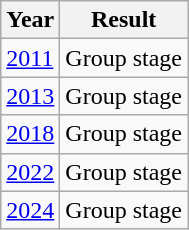<table class="wikitable">
<tr>
<th>Year</th>
<th>Result</th>
</tr>
<tr>
<td> <a href='#'>2011</a></td>
<td>Group stage</td>
</tr>
<tr>
<td> <a href='#'>2013</a></td>
<td>Group stage</td>
</tr>
<tr>
<td> <a href='#'>2018</a></td>
<td>Group stage</td>
</tr>
<tr>
<td> <a href='#'>2022</a></td>
<td>Group stage</td>
</tr>
<tr>
<td> <a href='#'>2024</a></td>
<td>Group stage</td>
</tr>
</table>
